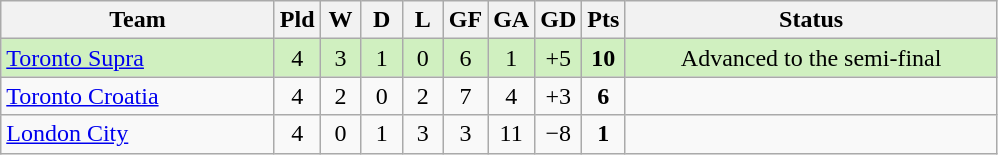<table class="wikitable" style="text-align:center">
<tr>
<th style="width:175px">Team</th>
<th style="width:20px" abbr="Played">Pld</th>
<th style="width:20px" abbr="Won">W</th>
<th style="width:20px" abbr="Drawn">D</th>
<th style="width:20px" abbr="Lost">L</th>
<th style="width:20px" abbr="Goals for">GF</th>
<th style="width:20px" abbr="Goals against">GA</th>
<th style="width:20px" abbr="Goal difference">GD</th>
<th style="width:20px" abbr="Points">Pts</th>
<th width=241>Status</th>
</tr>
<tr bgcolor="#D0F0C0">
<td style="text-align:left"><a href='#'>Toronto Supra</a></td>
<td>4</td>
<td>3</td>
<td>1</td>
<td>0</td>
<td>6</td>
<td>1</td>
<td>+5</td>
<td><strong>10</strong></td>
<td>Advanced to the semi-final</td>
</tr>
<tr>
<td style="text-align:left"><a href='#'>Toronto Croatia</a></td>
<td>4</td>
<td>2</td>
<td>0</td>
<td>2</td>
<td>7</td>
<td>4</td>
<td>+3</td>
<td><strong>6</strong></td>
<td></td>
</tr>
<tr>
<td style="text-align:left"><a href='#'>London City</a></td>
<td>4</td>
<td>0</td>
<td>1</td>
<td>3</td>
<td>3</td>
<td>11</td>
<td>−8</td>
<td><strong>1</strong></td>
<td></td>
</tr>
</table>
